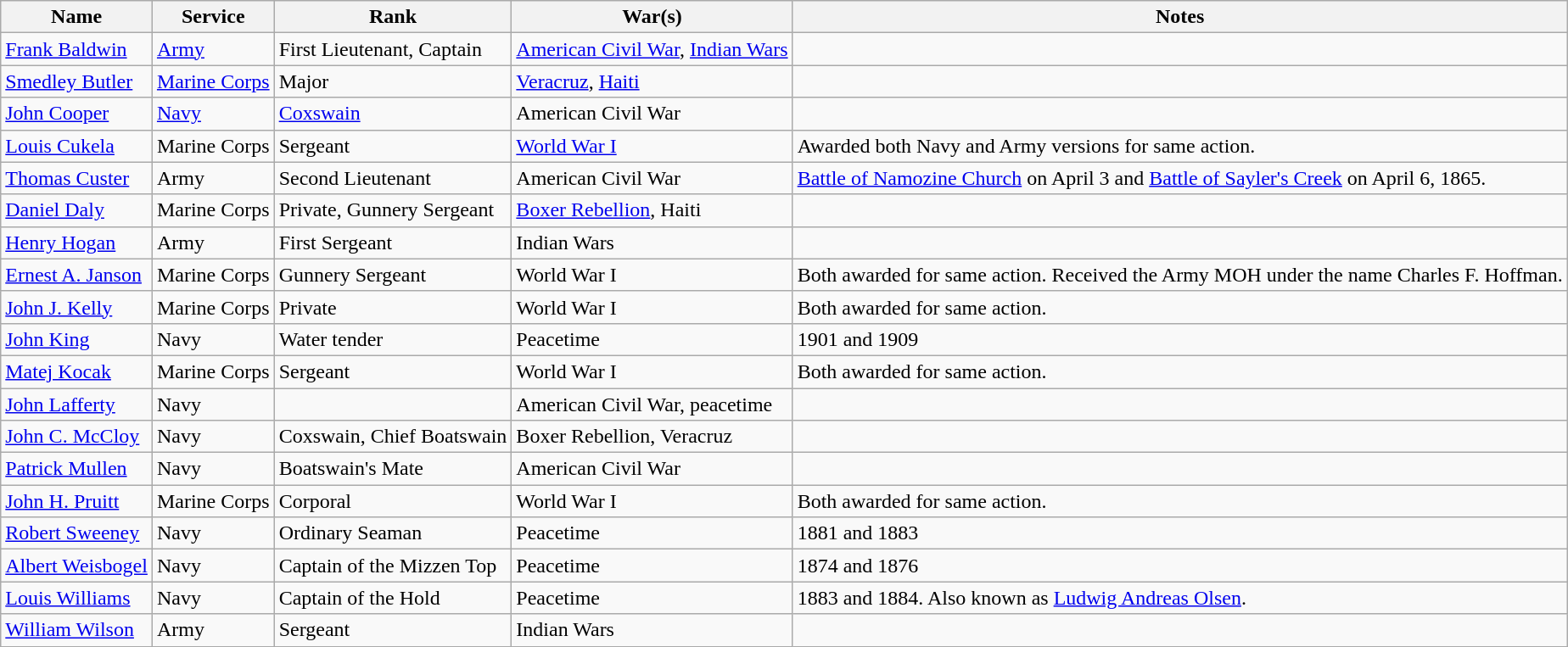<table class="wikitable sortable">
<tr>
<th>Name</th>
<th>Service</th>
<th>Rank</th>
<th>War(s)</th>
<th>Notes</th>
</tr>
<tr>
<td data-sort-value="Baldwin"><a href='#'>Frank Baldwin</a></td>
<td><a href='#'>Army</a></td>
<td>First Lieutenant, Captain</td>
<td><a href='#'>American Civil War</a>, <a href='#'>Indian Wars</a></td>
<td></td>
</tr>
<tr>
<td data-sort-value="Butler"><a href='#'>Smedley Butler</a></td>
<td><a href='#'>Marine Corps</a></td>
<td>Major</td>
<td><a href='#'>Veracruz</a>, <a href='#'>Haiti</a></td>
<td></td>
</tr>
<tr>
<td data-sort-value="Cooper"><a href='#'>John Cooper</a></td>
<td><a href='#'>Navy</a></td>
<td><a href='#'>Coxswain</a></td>
<td>American Civil War</td>
<td></td>
</tr>
<tr>
<td data-sort-value="Cukela"><a href='#'>Louis Cukela</a></td>
<td>Marine Corps</td>
<td>Sergeant</td>
<td><a href='#'>World War I</a></td>
<td>Awarded both Navy and Army versions for same action.</td>
</tr>
<tr>
<td data-sort-value="Custer"><a href='#'>Thomas Custer</a></td>
<td>Army</td>
<td>Second Lieutenant</td>
<td>American Civil War</td>
<td><a href='#'>Battle of Namozine Church</a> on April 3 and <a href='#'>Battle of Sayler's Creek</a> on April 6, 1865.</td>
</tr>
<tr>
<td data-sort-value="Daly"><a href='#'>Daniel Daly</a></td>
<td>Marine Corps</td>
<td>Private, Gunnery Sergeant</td>
<td><a href='#'>Boxer Rebellion</a>, Haiti</td>
<td></td>
</tr>
<tr>
<td data-sort-value="Hogan"><a href='#'>Henry Hogan</a></td>
<td>Army</td>
<td>First Sergeant</td>
<td>Indian Wars</td>
<td></td>
</tr>
<tr>
<td data-sort-value="Janson"><a href='#'>Ernest A. Janson</a></td>
<td>Marine Corps</td>
<td>Gunnery Sergeant</td>
<td>World War I</td>
<td>Both awarded for same action. Received the Army MOH under the name Charles F. Hoffman.</td>
</tr>
<tr>
<td data-sort-value="Kelly"><a href='#'>John J. Kelly</a></td>
<td>Marine Corps</td>
<td>Private</td>
<td>World War I</td>
<td>Both awarded for same action.</td>
</tr>
<tr>
<td data-sort-value="King"><a href='#'>John King</a></td>
<td>Navy</td>
<td>Water tender</td>
<td>Peacetime</td>
<td>1901 and 1909</td>
</tr>
<tr>
<td data-sort-value="Kocak"><a href='#'>Matej Kocak</a></td>
<td>Marine Corps</td>
<td>Sergeant</td>
<td>World War I</td>
<td>Both awarded for same action.</td>
</tr>
<tr>
<td data-sort-value="Lafferty"><a href='#'>John Lafferty</a></td>
<td>Navy</td>
<td></td>
<td>American Civil War, peacetime</td>
<td></td>
</tr>
<tr>
<td data-sort-value="McCloy"><a href='#'>John C. McCloy</a></td>
<td>Navy</td>
<td>Coxswain, Chief Boatswain</td>
<td>Boxer Rebellion, Veracruz</td>
<td></td>
</tr>
<tr>
<td data-sort-value="Mullen"><a href='#'>Patrick Mullen</a></td>
<td>Navy</td>
<td>Boatswain's Mate</td>
<td>American Civil War</td>
<td></td>
</tr>
<tr>
<td data-sort-value="Pruitt"><a href='#'>John H. Pruitt</a></td>
<td>Marine Corps</td>
<td>Corporal</td>
<td>World War I</td>
<td>Both awarded for same action.</td>
</tr>
<tr>
<td data-sort-value="Sweeney"><a href='#'>Robert Sweeney</a></td>
<td>Navy</td>
<td>Ordinary Seaman</td>
<td>Peacetime</td>
<td>1881 and 1883</td>
</tr>
<tr>
<td data-sort-value="Weisbogel"><a href='#'>Albert Weisbogel</a></td>
<td>Navy</td>
<td>Captain of the Mizzen Top</td>
<td>Peacetime</td>
<td>1874 and 1876</td>
</tr>
<tr>
<td data-sort-value="Williams"><a href='#'>Louis Williams</a></td>
<td>Navy</td>
<td>Captain of the Hold</td>
<td>Peacetime</td>
<td>1883 and 1884. Also known as <a href='#'>Ludwig Andreas Olsen</a>.</td>
</tr>
<tr>
<td data-sort-value="Wilson"><a href='#'>William Wilson</a></td>
<td>Army</td>
<td>Sergeant</td>
<td>Indian Wars</td>
<td></td>
</tr>
</table>
